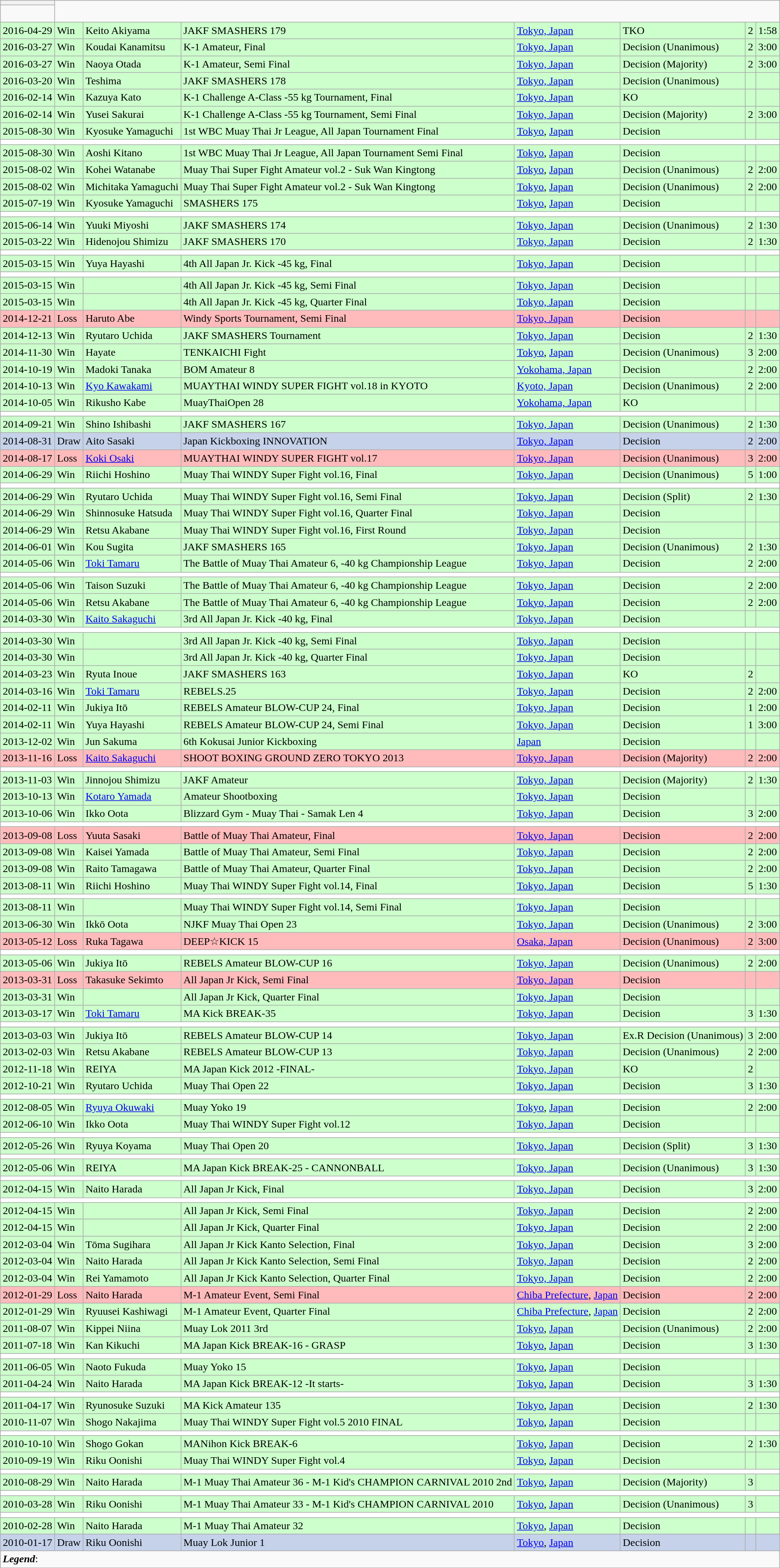<table class="wikitable mw-collapsible mw-collapsed">
<tr>
<th></th>
</tr>
<tr>
<td><br></td>
</tr>
<tr style="background:#CCFFCC;">
<td>2016-04-29</td>
<td>Win</td>
<td align="left"> Keito Akiyama</td>
<td>JAKF SMASHERS 179</td>
<td><a href='#'>Tokyo, Japan</a></td>
<td>TKO</td>
<td>2</td>
<td>1:58</td>
</tr>
<tr style="background:#CCFFCC;">
<td>2016-03-27</td>
<td>Win</td>
<td align="left"> Koudai Kanamitsu</td>
<td>K-1 Amateur, Final</td>
<td><a href='#'>Tokyo, Japan</a></td>
<td>Decision (Unanimous)</td>
<td>2</td>
<td>3:00</td>
</tr>
<tr style="background:#CCFFCC;">
<td>2016-03-27</td>
<td>Win</td>
<td align="left"> Naoya Otada</td>
<td>K-1 Amateur, Semi Final</td>
<td><a href='#'>Tokyo, Japan</a></td>
<td>Decision (Majority)</td>
<td>2</td>
<td>3:00</td>
</tr>
<tr style="background:#CCFFCC;">
<td>2016-03-20</td>
<td>Win</td>
<td align="left"> Teshima</td>
<td>JAKF SMASHERS 178</td>
<td><a href='#'>Tokyo, Japan</a></td>
<td>Decision (Unanimous)</td>
<td></td>
<td></td>
</tr>
<tr style="background:#CCFFCC;">
<td>2016-02-14</td>
<td>Win</td>
<td align="left"> Kazuya Kato</td>
<td>K-1 Challenge A-Class -55 kg Tournament, Final</td>
<td><a href='#'>Tokyo, Japan</a></td>
<td>KO</td>
<td></td>
<td></td>
</tr>
<tr style="background:#CCFFCC;">
<td>2016-02-14</td>
<td>Win</td>
<td align="left"> Yusei Sakurai</td>
<td>K-1 Challenge A-Class -55 kg Tournament, Semi Final</td>
<td><a href='#'>Tokyo, Japan</a></td>
<td>Decision (Majority)</td>
<td>2</td>
<td>3:00</td>
</tr>
<tr style="background:#cfc;">
<td>2015-08-30</td>
<td>Win</td>
<td align=left> Kyosuke Yamaguchi</td>
<td>1st WBC Muay Thai Jr League, All Japan Tournament Final</td>
<td><a href='#'>Tokyo</a>, <a href='#'>Japan</a></td>
<td>Decision</td>
<td></td>
<td></td>
</tr>
<tr>
<th style=background:white colspan=9></th>
</tr>
<tr style="background:#cfc;">
<td>2015-08-30</td>
<td>Win</td>
<td align=left> Aoshi Kitano</td>
<td>1st WBC Muay Thai Jr League, All Japan Tournament Semi Final</td>
<td><a href='#'>Tokyo</a>, <a href='#'>Japan</a></td>
<td>Decision</td>
<td></td>
<td></td>
</tr>
<tr style="background:#cfc;">
<td>2015-08-02</td>
<td>Win</td>
<td align=left> Kohei Watanabe</td>
<td>Muay Thai Super Fight Amateur vol.2 - Suk Wan Kingtong</td>
<td><a href='#'>Tokyo</a>, <a href='#'>Japan</a></td>
<td>Decision (Unanimous)</td>
<td>2</td>
<td>2:00</td>
</tr>
<tr style="background:#cfc;">
<td>2015-08-02</td>
<td>Win</td>
<td align=left> Michitaka Yamaguchi</td>
<td>Muay Thai Super Fight Amateur vol.2 - Suk Wan Kingtong</td>
<td><a href='#'>Tokyo</a>, <a href='#'>Japan</a></td>
<td>Decision (Unanimous)</td>
<td>2</td>
<td>2:00</td>
</tr>
<tr style="background:#cfc;">
<td>2015-07-19</td>
<td>Win</td>
<td align=left> Kyosuke Yamaguchi</td>
<td>SMASHERS 175</td>
<td><a href='#'>Tokyo</a>, <a href='#'>Japan</a></td>
<td>Decision</td>
<td></td>
<td></td>
</tr>
<tr>
<th style=background:white colspan=9></th>
</tr>
<tr style="background:#cfc;">
<td>2015-06-14</td>
<td>Win</td>
<td align=left> Yuuki Miyoshi</td>
<td>JAKF SMASHERS 174</td>
<td><a href='#'>Tokyo, Japan</a></td>
<td>Decision (Unanimous)</td>
<td>2</td>
<td>1:30</td>
</tr>
<tr style="background:#cfc;">
<td>2015-03-22</td>
<td>Win</td>
<td align=left> Hidenojou Shimizu</td>
<td>JAKF SMASHERS 170</td>
<td><a href='#'>Tokyo, Japan</a></td>
<td>Decision</td>
<td>2</td>
<td>1:30</td>
</tr>
<tr>
<th style=background:white colspan=9></th>
</tr>
<tr style="background:#cfc;">
<td>2015-03-15</td>
<td>Win</td>
<td align=left> Yuya Hayashi</td>
<td>4th All Japan Jr. Kick -45 kg, Final</td>
<td><a href='#'>Tokyo, Japan</a></td>
<td>Decision</td>
<td></td>
<td></td>
</tr>
<tr>
<th style=background:white colspan=9></th>
</tr>
<tr style="background:#cfc;">
<td>2015-03-15</td>
<td>Win</td>
<td align=left></td>
<td>4th All Japan Jr. Kick -45 kg, Semi Final</td>
<td><a href='#'>Tokyo, Japan</a></td>
<td>Decision</td>
<td></td>
<td></td>
</tr>
<tr style="background:#cfc;">
<td>2015-03-15</td>
<td>Win</td>
<td align=left></td>
<td>4th All Japan Jr. Kick -45 kg, Quarter Final</td>
<td><a href='#'>Tokyo, Japan</a></td>
<td>Decision</td>
<td></td>
<td></td>
</tr>
<tr style="background:#fbb;">
<td>2014-12-21</td>
<td>Loss</td>
<td align=left> Haruto Abe</td>
<td>Windy Sports Tournament, Semi Final</td>
<td><a href='#'>Tokyo, Japan</a></td>
<td>Decision</td>
<td></td>
<td></td>
</tr>
<tr style="background:#cfc;">
<td>2014-12-13</td>
<td>Win</td>
<td align=left> Ryutaro Uchida</td>
<td>JAKF SMASHERS Tournament</td>
<td><a href='#'>Tokyo, Japan</a></td>
<td>Decision</td>
<td>2</td>
<td>1:30</td>
</tr>
<tr style="background:#cfc;">
<td>2014-11-30</td>
<td>Win</td>
<td align=left> Hayate</td>
<td>TENKAICHI Fight</td>
<td><a href='#'>Tokyo</a>, <a href='#'>Japan</a></td>
<td>Decision (Unanimous)</td>
<td>3</td>
<td>2:00</td>
</tr>
<tr style="background:#cfc;">
<td>2014-10-19</td>
<td>Win</td>
<td align=left> Madoki Tanaka</td>
<td>BOM Amateur 8</td>
<td><a href='#'>Yokohama, Japan</a></td>
<td>Decision</td>
<td>2</td>
<td>2:00</td>
</tr>
<tr style="background:#cfc;">
<td>2014-10-13</td>
<td>Win</td>
<td align=left> <a href='#'>Kyo Kawakami</a></td>
<td>MUAYTHAI WINDY SUPER FIGHT vol.18 in KYOTO</td>
<td><a href='#'>Kyoto, Japan</a></td>
<td>Decision (Unanimous)</td>
<td>2</td>
<td>2:00</td>
</tr>
<tr style="background:#cfc;">
<td>2014-10-05</td>
<td>Win</td>
<td align=left> Rikusho Kabe</td>
<td>MuayThaiOpen 28</td>
<td><a href='#'>Yokohama, Japan</a></td>
<td>KO</td>
<td></td>
<td></td>
</tr>
<tr>
<th style=background:white colspan=9></th>
</tr>
<tr style="background:#cfc;">
<td>2014-09-21</td>
<td>Win</td>
<td align=left> Shino Ishibashi</td>
<td>JAKF SMASHERS 167</td>
<td><a href='#'>Tokyo, Japan</a></td>
<td>Decision (Unanimous)</td>
<td>2</td>
<td>1:30</td>
</tr>
<tr style="background:#c5d2ea;">
<td>2014-08-31</td>
<td>Draw</td>
<td align="left"> Aito Sasaki</td>
<td>Japan Kickboxing INNOVATION</td>
<td><a href='#'>Tokyo, Japan</a></td>
<td>Decision</td>
<td>2</td>
<td>2:00</td>
</tr>
<tr style="background:#FFBBBB;">
<td>2014-08-17</td>
<td>Loss</td>
<td align="left"> <a href='#'>Koki Osaki</a></td>
<td>MUAYTHAI WINDY SUPER FIGHT vol.17</td>
<td><a href='#'>Tokyo, Japan</a></td>
<td>Decision (Unanimous)</td>
<td>3</td>
<td>2:00</td>
</tr>
<tr style="background:#CCFFCC;">
<td>2014-06-29</td>
<td>Win</td>
<td align="left"> Riichi Hoshino</td>
<td>Muay Thai WINDY Super Fight vol.16, Final</td>
<td><a href='#'>Tokyo, Japan</a></td>
<td>Decision (Unanimous)</td>
<td>5</td>
<td>1:00</td>
</tr>
<tr>
<th style=background:white colspan=9></th>
</tr>
<tr style="background:#CCFFCC;">
<td>2014-06-29</td>
<td>Win</td>
<td align="left"> Ryutaro Uchida</td>
<td>Muay Thai WINDY Super Fight vol.16, Semi Final</td>
<td><a href='#'>Tokyo, Japan</a></td>
<td>Decision (Split)</td>
<td>2</td>
<td>1:30</td>
</tr>
<tr style="background:#CCFFCC;">
<td>2014-06-29</td>
<td>Win</td>
<td align="left"> Shinnosuke Hatsuda</td>
<td>Muay Thai WINDY Super Fight vol.16, Quarter Final</td>
<td><a href='#'>Tokyo, Japan</a></td>
<td>Decision</td>
<td></td>
<td></td>
</tr>
<tr style="background:#CCFFCC;">
<td>2014-06-29</td>
<td>Win</td>
<td align="left"> Retsu Akabane</td>
<td>Muay Thai WINDY Super Fight vol.16, First Round</td>
<td><a href='#'>Tokyo, Japan</a></td>
<td>Decision</td>
<td></td>
<td></td>
</tr>
<tr style="background:#cfc;">
<td>2014-06-01</td>
<td>Win</td>
<td align=left> Kou Sugita</td>
<td>JAKF SMASHERS 165</td>
<td><a href='#'>Tokyo, Japan</a></td>
<td>Decision (Unanimous)</td>
<td>2</td>
<td>1:30</td>
</tr>
<tr style="background:#cfc;">
<td>2014-05-06</td>
<td>Win</td>
<td align=left> <a href='#'>Toki Tamaru</a></td>
<td>The Battle of Muay Thai Amateur 6, -40 kg Championship League</td>
<td><a href='#'>Tokyo, Japan</a></td>
<td>Decision</td>
<td>2</td>
<td>2:00</td>
</tr>
<tr>
<th style=background:white colspan=9></th>
</tr>
<tr style="background:#cfc;">
<td>2014-05-06</td>
<td>Win</td>
<td align=left> Taison Suzuki</td>
<td>The Battle of Muay Thai Amateur 6, -40 kg Championship League</td>
<td><a href='#'>Tokyo, Japan</a></td>
<td>Decision</td>
<td>2</td>
<td>2:00</td>
</tr>
<tr style="background:#cfc;">
<td>2014-05-06</td>
<td>Win</td>
<td align=left> Retsu Akabane</td>
<td>The Battle of Muay Thai Amateur 6, -40 kg Championship League</td>
<td><a href='#'>Tokyo, Japan</a></td>
<td>Decision</td>
<td>2</td>
<td>2:00</td>
</tr>
<tr style="background:#cfc;">
<td>2014-03-30</td>
<td>Win</td>
<td align=left> <a href='#'>Kaito Sakaguchi</a></td>
<td>3rd All Japan Jr. Kick -40 kg, Final</td>
<td><a href='#'>Tokyo, Japan</a></td>
<td>Decision</td>
<td></td>
<td></td>
</tr>
<tr>
<th style=background:white colspan=9></th>
</tr>
<tr style="background:#cfc;">
<td>2014-03-30</td>
<td>Win</td>
<td align=left></td>
<td>3rd All Japan Jr. Kick -40 kg, Semi Final</td>
<td><a href='#'>Tokyo, Japan</a></td>
<td>Decision</td>
<td></td>
<td></td>
</tr>
<tr style="background:#cfc;">
<td>2014-03-30</td>
<td>Win</td>
<td align=left></td>
<td>3rd All Japan Jr. Kick -40 kg, Quarter Final</td>
<td><a href='#'>Tokyo, Japan</a></td>
<td>Decision</td>
<td></td>
<td></td>
</tr>
<tr style="background:#cfc;">
<td>2014-03-23</td>
<td>Win</td>
<td align=left> Ryuta Inoue</td>
<td>JAKF SMASHERS 163</td>
<td><a href='#'>Tokyo, Japan</a></td>
<td>KO</td>
<td>2</td>
<td></td>
</tr>
<tr style="background:#CCFFCC;">
<td>2014-03-16</td>
<td>Win</td>
<td align=left> <a href='#'>Toki Tamaru</a></td>
<td>REBELS.25</td>
<td><a href='#'>Tokyo, Japan</a></td>
<td>Decision</td>
<td>2</td>
<td>2:00</td>
</tr>
<tr style="background:#CCFFCC;">
<td>2014-02-11</td>
<td>Win</td>
<td align=left> Jukiya Itō</td>
<td>REBELS Amateur BLOW-CUP 24, Final</td>
<td><a href='#'>Tokyo, Japan</a></td>
<td>Decision</td>
<td>1</td>
<td>2:00</td>
</tr>
<tr style="background:#CCFFCC;">
<td>2014-02-11</td>
<td>Win</td>
<td align=left> Yuya Hayashi</td>
<td>REBELS Amateur BLOW-CUP 24, Semi Final</td>
<td><a href='#'>Tokyo, Japan</a></td>
<td>Decision</td>
<td>1</td>
<td>3:00</td>
</tr>
<tr style="background:#CCFFCC;">
<td>2013-12-02</td>
<td>Win</td>
<td align="left"> Jun Sakuma</td>
<td>6th Kokusai Junior Kickboxing</td>
<td><a href='#'>Japan</a></td>
<td>Decision</td>
<td></td>
<td></td>
</tr>
<tr style="background:#FFBBBB;">
<td>2013-11-16</td>
<td>Loss</td>
<td align="left"> <a href='#'>Kaito Sakaguchi</a></td>
<td>SHOOT BOXING GROUND ZERO TOKYO 2013</td>
<td><a href='#'>Tokyo, Japan</a></td>
<td>Decision (Majority)</td>
<td>2</td>
<td>2:00</td>
</tr>
<tr>
<th style=background:white colspan=9></th>
</tr>
<tr style="background:#CCFFCC;">
<td>2013-11-03</td>
<td>Win</td>
<td align="left"> Jinnojou Shimizu</td>
<td>JAKF Amateur</td>
<td><a href='#'>Tokyo, Japan</a></td>
<td>Decision (Majority)</td>
<td>2</td>
<td>1:30</td>
</tr>
<tr style="background:#CCFFCC;">
<td>2013-10-13</td>
<td>Win</td>
<td align="left"> <a href='#'>Kotaro Yamada</a></td>
<td>Amateur Shootboxing</td>
<td><a href='#'>Tokyo, Japan</a></td>
<td>Decision</td>
<td></td>
<td></td>
</tr>
<tr style="background:#CCFFCC;">
<td>2013-10-06</td>
<td>Win</td>
<td align="left"> Ikko Oota</td>
<td>Blizzard Gym - Muay Thai - Samak Len 4</td>
<td><a href='#'>Tokyo, Japan</a></td>
<td>Decision</td>
<td>3</td>
<td>2:00</td>
</tr>
<tr>
<th style=background:white colspan=9></th>
</tr>
<tr style="background:#FFBBBB;">
<td>2013-09-08</td>
<td>Loss</td>
<td align="left"> Yuuta Sasaki</td>
<td>Battle of Muay Thai Amateur, Final</td>
<td><a href='#'>Tokyo, Japan</a></td>
<td>Decision</td>
<td>2</td>
<td>2:00</td>
</tr>
<tr style="background:#CCFFCC;">
<td>2013-09-08</td>
<td>Win</td>
<td align="left"> Kaisei Yamada</td>
<td>Battle of Muay Thai Amateur, Semi Final</td>
<td><a href='#'>Tokyo, Japan</a></td>
<td>Decision</td>
<td>2</td>
<td>2:00</td>
</tr>
<tr style="background:#CCFFCC;">
<td>2013-09-08</td>
<td>Win</td>
<td align="left"> Raito Tamagawa</td>
<td>Battle of Muay Thai Amateur, Quarter Final</td>
<td><a href='#'>Tokyo, Japan</a></td>
<td>Decision</td>
<td>2</td>
<td>2:00</td>
</tr>
<tr style="background:#cfc;">
<td>2013-08-11</td>
<td>Win</td>
<td align="left"> Riichi Hoshino</td>
<td>Muay Thai WINDY Super Fight vol.14, Final</td>
<td><a href='#'>Tokyo, Japan</a></td>
<td>Decision</td>
<td>5</td>
<td>1:30</td>
</tr>
<tr>
<th style=background:white colspan=9></th>
</tr>
<tr style="background:#cfc;">
<td>2013-08-11</td>
<td>Win</td>
<td align="left"></td>
<td>Muay Thai WINDY Super Fight vol.14, Semi Final</td>
<td><a href='#'>Tokyo, Japan</a></td>
<td>Decision</td>
<td></td>
<td></td>
</tr>
<tr style="background:#CCFFCC;">
<td>2013-06-30</td>
<td>Win</td>
<td align="left"> Ikkō Oota</td>
<td>NJKF Muay Thai Open 23</td>
<td><a href='#'>Tokyo, Japan</a></td>
<td>Decision (Unanimous)</td>
<td>2</td>
<td>3:00</td>
</tr>
<tr style="background:#FFBBBB;">
<td>2013-05-12</td>
<td>Loss</td>
<td align="left"> Ruka Tagawa</td>
<td>DEEP☆KICK 15</td>
<td><a href='#'>Osaka, Japan</a></td>
<td>Decision (Unanimous)</td>
<td>2</td>
<td>3:00</td>
</tr>
<tr>
<th style=background:white colspan=9></th>
</tr>
<tr style="background:#CCFFCC;">
<td>2013-05-06</td>
<td>Win</td>
<td align="left"> Jukiya Itō</td>
<td>REBELS Amateur BLOW-CUP 16</td>
<td><a href='#'>Tokyo, Japan</a></td>
<td>Decision (Unanimous)</td>
<td>2</td>
<td>2:00</td>
</tr>
<tr style="background:#FFBBBB;">
<td>2013-03-31</td>
<td>Loss</td>
<td align="left"> Takasuke Sekimto</td>
<td>All Japan Jr Kick, Semi Final</td>
<td><a href='#'>Tokyo, Japan</a></td>
<td>Decision</td>
<td></td>
<td></td>
</tr>
<tr style="background:#CCFFCC;">
<td>2013-03-31</td>
<td>Win</td>
<td align="left"></td>
<td>All Japan Jr Kick, Quarter Final</td>
<td><a href='#'>Tokyo, Japan</a></td>
<td>Decision</td>
<td></td>
<td></td>
</tr>
<tr style="background:#CCFFCC;">
<td>2013-03-17</td>
<td>Win</td>
<td align=left> <a href='#'>Toki Tamaru</a></td>
<td>MA Kick BREAK-35</td>
<td><a href='#'>Tokyo, Japan</a></td>
<td>Decision</td>
<td>3</td>
<td>1:30</td>
</tr>
<tr>
<th style=background:white colspan=9></th>
</tr>
<tr style="background:#CCFFCC;">
<td>2013-03-03</td>
<td>Win</td>
<td align="left"> Jukiya Itō</td>
<td>REBELS Amateur BLOW-CUP 14</td>
<td><a href='#'>Tokyo, Japan</a></td>
<td>Ex.R Decision (Unanimous)</td>
<td>3</td>
<td>2:00</td>
</tr>
<tr style="background:#CCFFCC;">
<td>2013-02-03</td>
<td>Win</td>
<td align="left"> Retsu Akabane</td>
<td>REBELS Amateur BLOW-CUP 13</td>
<td><a href='#'>Tokyo, Japan</a></td>
<td>Decision (Unanimous)</td>
<td>2</td>
<td>2:00</td>
</tr>
<tr style="background:#cfc;">
<td>2012-11-18</td>
<td>Win</td>
<td align="left"> REIYA</td>
<td>MA Japan Kick 2012 -FINAL-</td>
<td><a href='#'>Tokyo, Japan</a></td>
<td>KO</td>
<td>2</td>
<td></td>
</tr>
<tr style="background:#CCFFCC;">
<td>2012-10-21</td>
<td>Win</td>
<td align="left"> Ryutaro Uchida</td>
<td>Muay Thai Open 22</td>
<td><a href='#'>Tokyo, Japan</a></td>
<td>Decision</td>
<td>3</td>
<td>1:30</td>
</tr>
<tr>
<th style=background:white colspan=9></th>
</tr>
<tr style="background:#CCFFCC;">
<td>2012-08-05</td>
<td>Win</td>
<td align=left> <a href='#'>Ryuya Okuwaki</a></td>
<td>Muay Yoko 19</td>
<td><a href='#'>Tokyo</a>, <a href='#'>Japan</a></td>
<td>Decision</td>
<td>2</td>
<td>2:00</td>
</tr>
<tr style="background:#CCFFCC;">
<td>2012-06-10</td>
<td>Win</td>
<td align="left"> Ikko Oota</td>
<td>Muay Thai WINDY Super Fight vol.12</td>
<td><a href='#'>Tokyo, Japan</a></td>
<td>Decision</td>
<td></td>
<td></td>
</tr>
<tr>
<th style=background:white colspan=9></th>
</tr>
<tr style="background:#CCFFCC;">
<td>2012-05-26</td>
<td>Win</td>
<td align="left"> Ryuya Koyama</td>
<td>Muay Thai Open 20</td>
<td><a href='#'>Tokyo, Japan</a></td>
<td>Decision (Split)</td>
<td>3</td>
<td>1:30</td>
</tr>
<tr>
<th style=background:white colspan=9></th>
</tr>
<tr style="background:#CCFFCC;">
<td>2012-05-06</td>
<td>Win</td>
<td align="left"> REIYA</td>
<td>MA Japan Kick BREAK-25 - CANNONBALL</td>
<td><a href='#'>Tokyo, Japan</a></td>
<td>Decision (Unanimous)</td>
<td>3</td>
<td>1:30</td>
</tr>
<tr>
<th style=background:white colspan=9></th>
</tr>
<tr style="background:#CCFFCC;">
<td>2012-04-15</td>
<td>Win</td>
<td align="left"> Naito Harada</td>
<td>All Japan Jr Kick, Final</td>
<td><a href='#'>Tokyo, Japan</a></td>
<td>Decision</td>
<td>3</td>
<td>2:00</td>
</tr>
<tr>
<th style=background:white colspan=9></th>
</tr>
<tr style="background:#CCFFCC;">
<td>2012-04-15</td>
<td>Win</td>
<td align="left"></td>
<td>All Japan Jr Kick, Semi Final</td>
<td><a href='#'>Tokyo, Japan</a></td>
<td>Decision</td>
<td>2</td>
<td>2:00</td>
</tr>
<tr style="background:#CCFFCC;">
<td>2012-04-15</td>
<td>Win</td>
<td align="left"></td>
<td>All Japan Jr Kick, Quarter Final</td>
<td><a href='#'>Tokyo, Japan</a></td>
<td>Decision</td>
<td>2</td>
<td>2:00</td>
</tr>
<tr style="background:#CCFFCC;">
<td>2012-03-04</td>
<td>Win</td>
<td align="left"> Tōma Sugihara</td>
<td>All Japan Jr Kick Kanto Selection, Final</td>
<td><a href='#'>Tokyo, Japan</a></td>
<td>Decision</td>
<td>3</td>
<td>2:00</td>
</tr>
<tr style="background:#CCFFCC;">
<td>2012-03-04</td>
<td>Win</td>
<td align="left"> Naito Harada</td>
<td>All Japan Jr Kick Kanto Selection, Semi Final</td>
<td><a href='#'>Tokyo, Japan</a></td>
<td>Decision</td>
<td>2</td>
<td>2:00</td>
</tr>
<tr style="background:#CCFFCC;">
<td>2012-03-04</td>
<td>Win</td>
<td align="left"> Rei Yamamoto</td>
<td>All Japan Jr Kick Kanto Selection, Quarter Final</td>
<td><a href='#'>Tokyo, Japan</a></td>
<td>Decision</td>
<td>2</td>
<td>2:00</td>
</tr>
<tr style="background:#FFBBBB;">
<td>2012-01-29</td>
<td>Loss</td>
<td align="left"> Naito Harada</td>
<td>M-1 Amateur Event, Semi Final</td>
<td><a href='#'>Chiba Prefecture</a>, <a href='#'>Japan</a></td>
<td>Decision</td>
<td>2</td>
<td>2:00</td>
</tr>
<tr style="background:#CCFFCC;">
<td>2012-01-29</td>
<td>Win</td>
<td align="left"> Ryuusei Kashiwagi</td>
<td>M-1 Amateur Event, Quarter Final</td>
<td><a href='#'>Chiba Prefecture</a>, <a href='#'>Japan</a></td>
<td>Decision</td>
<td>2</td>
<td>2:00</td>
</tr>
<tr style="background:#CCFFCC;">
<td>2011-08-07</td>
<td>Win</td>
<td align="left"> Kippei Niina</td>
<td>Muay Lok 2011 3rd</td>
<td><a href='#'>Tokyo</a>, <a href='#'>Japan</a></td>
<td>Decision (Unanimous)</td>
<td>2</td>
<td>2:00</td>
</tr>
<tr style="background:#CCFFCC;">
<td>2011-07-18</td>
<td>Win</td>
<td align="left"> Kan Kikuchi</td>
<td>MA Japan Kick BREAK-16 - GRASP</td>
<td><a href='#'>Tokyo</a>, <a href='#'>Japan</a></td>
<td>Decision</td>
<td>3</td>
<td>1:30</td>
</tr>
<tr>
<th style=background:white colspan=9></th>
</tr>
<tr style="background:#CCFFCC;">
<td>2011-06-05</td>
<td>Win</td>
<td align="left"> Naoto Fukuda</td>
<td>Muay Yoko 15</td>
<td><a href='#'>Tokyo</a>, <a href='#'>Japan</a></td>
<td>Decision</td>
<td></td>
<td></td>
</tr>
<tr style="background:#CCFFCC;">
<td>2011-04-24</td>
<td>Win</td>
<td align="left"> Naito Harada</td>
<td>MA Japan Kick BREAK-12 -It starts-</td>
<td><a href='#'>Tokyo</a>, <a href='#'>Japan</a></td>
<td>Decision</td>
<td>3</td>
<td>1:30</td>
</tr>
<tr>
<th style=background:white colspan=9></th>
</tr>
<tr style="background:#CCFFCC;">
<td>2011-04-17</td>
<td>Win</td>
<td align="left"> Ryunosuke Suzuki</td>
<td>MA Kick Amateur 135</td>
<td><a href='#'>Tokyo</a>, <a href='#'>Japan</a></td>
<td>Decision</td>
<td>2</td>
<td>1:30</td>
</tr>
<tr style="background:#CCFFCC;">
<td>2010-11-07</td>
<td>Win</td>
<td align="left"> Shogo Nakajima</td>
<td>Muay Thai WINDY Super Fight vol.5 2010 FINAL</td>
<td><a href='#'>Tokyo</a>, <a href='#'>Japan</a></td>
<td>Decision</td>
<td></td>
<td></td>
</tr>
<tr>
<th style=background:white colspan=9></th>
</tr>
<tr style="background:#CCFFCC;">
<td>2010-10-10</td>
<td>Win</td>
<td align="left"> Shogo Gokan</td>
<td>MANihon Kick BREAK-6</td>
<td><a href='#'>Tokyo</a>, <a href='#'>Japan</a></td>
<td>Decision</td>
<td>2</td>
<td>1:30</td>
</tr>
<tr style="background:#CCFFCC;">
<td>2010-09-19</td>
<td>Win</td>
<td align="left"> Riku Oonishi</td>
<td>Muay Thai WINDY Super Fight vol.4</td>
<td><a href='#'>Tokyo</a>, <a href='#'>Japan</a></td>
<td>Decision</td>
<td></td>
<td></td>
</tr>
<tr>
<th style=background:white colspan=9></th>
</tr>
<tr style="background:#CCFFCC;">
<td>2010-08-29</td>
<td>Win</td>
<td align="left"> Naito Harada</td>
<td>M-1 Muay Thai Amateur 36 - M-1 Kid's CHAMPION CARNIVAL 2010 2nd</td>
<td><a href='#'>Tokyo</a>, <a href='#'>Japan</a></td>
<td>Decision (Majority)</td>
<td>3</td>
<td></td>
</tr>
<tr>
<th style=background:white colspan=9></th>
</tr>
<tr style="background:#CCFFCC;">
<td>2010-03-28</td>
<td>Win</td>
<td align="left"> Riku Oonishi</td>
<td>M-1 Muay Thai Amateur 33 - M-1 Kid's CHAMPION CARNIVAL 2010</td>
<td><a href='#'>Tokyo</a>, <a href='#'>Japan</a></td>
<td>Decision (Unanimous)</td>
<td>3</td>
<td></td>
</tr>
<tr>
<th style=background:white colspan=9></th>
</tr>
<tr style="background:#CCFFCC;">
<td>2010-02-28</td>
<td>Win</td>
<td align="left"> Naito Harada</td>
<td>M-1 Muay Thai Amateur 32</td>
<td><a href='#'>Tokyo</a>, <a href='#'>Japan</a></td>
<td>Decision</td>
<td></td>
<td></td>
</tr>
<tr style="background:#c5d2ea;">
<td>2010-01-17</td>
<td>Draw</td>
<td align="left"> Riku Oonishi</td>
<td>Muay Lok Junior 1</td>
<td><a href='#'>Tokyo</a>, <a href='#'>Japan</a></td>
<td>Decision</td>
<td></td>
<td></td>
</tr>
<tr>
<td colspan=9><strong><em>Legend</em></strong>:    <br></td>
</tr>
</table>
